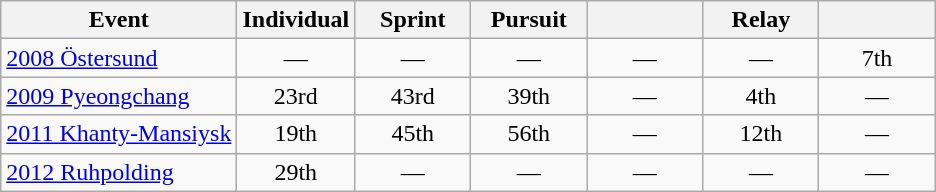<table class="wikitable" style="text-align: center;">
<tr ">
<th>Event</th>
<th style="width:70px;">Individual</th>
<th style="width:70px;">Sprint</th>
<th style="width:70px;">Pursuit</th>
<th style="width:70px;"></th>
<th style="width:70px;">Relay</th>
<th style="width:70px;"></th>
</tr>
<tr>
<td align=left> <a href='#'>2008 Östersund</a></td>
<td>—</td>
<td>—</td>
<td>—</td>
<td>—</td>
<td>—</td>
<td>7th</td>
</tr>
<tr>
<td align=left> <a href='#'>2009 Pyeongchang</a></td>
<td>23rd</td>
<td>43rd</td>
<td>39th</td>
<td>—</td>
<td>4th</td>
<td>—</td>
</tr>
<tr>
<td align=left> <a href='#'>2011 Khanty-Mansiysk</a></td>
<td>19th</td>
<td>45th</td>
<td>56th</td>
<td>—</td>
<td>12th</td>
<td>—</td>
</tr>
<tr>
<td align=left> <a href='#'>2012 Ruhpolding</a></td>
<td>29th</td>
<td>—</td>
<td>—</td>
<td>—</td>
<td>—</td>
<td>—</td>
</tr>
</table>
